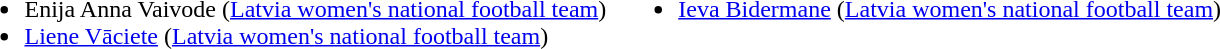<table>
<tr style="vertical-align:top;">
<td><br><ul><li> Enija Anna Vaivode (<a href='#'>Latvia women's national football team</a>)</li><li> <a href='#'>Liene Vāciete</a> (<a href='#'>Latvia women's national football team</a>)</li></ul></td>
<td></td>
<td><br><ul><li> <a href='#'>Ieva Bidermane</a> (<a href='#'>Latvia women's national football team</a>)</li></ul></td>
<td></td>
<td></td>
</tr>
</table>
